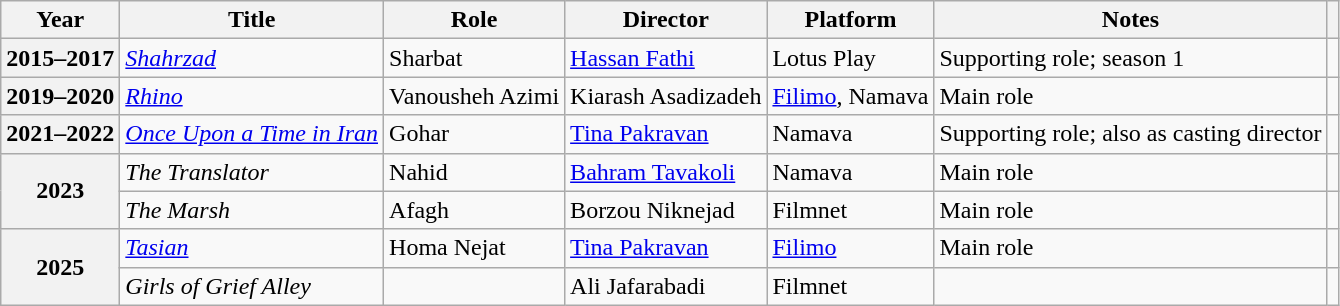<table class="wikitable plainrowheaders sortable"  style=font-size:100%>
<tr>
<th scope="col">Year</th>
<th scope="col">Title</th>
<th scope="col">Role</th>
<th scope="col">Director</th>
<th scope="col" class="unsortable">Platform</th>
<th scope="col" class="unsortable">Notes</th>
<th></th>
</tr>
<tr>
<th scope=row>2015–2017</th>
<td><a href='#'><em>Shahrzad</em></a></td>
<td>Sharbat</td>
<td><a href='#'>Hassan Fathi</a></td>
<td>Lotus Play</td>
<td>Supporting role; season 1</td>
<td></td>
</tr>
<tr>
<th scope=row>2019–2020</th>
<td><em><a href='#'>Rhino</a></em></td>
<td>Vanousheh Azimi</td>
<td>Kiarash Asadizadeh</td>
<td><a href='#'>Filimo</a>, Namava</td>
<td>Main role</td>
<td></td>
</tr>
<tr>
<th scope=row>2021–2022</th>
<td><em><a href='#'>Once Upon a Time in Iran</a></em></td>
<td>Gohar</td>
<td><a href='#'>Tina Pakravan</a></td>
<td>Namava</td>
<td>Supporting role; also as casting director</td>
<td></td>
</tr>
<tr>
<th rowspan="2" scope="row">2023</th>
<td><em>The Translator</em></td>
<td>Nahid</td>
<td><a href='#'>Bahram Tavakoli</a></td>
<td>Namava</td>
<td>Main role</td>
<td></td>
</tr>
<tr>
<td><em>The Marsh</em></td>
<td>Afagh</td>
<td>Borzou Niknejad</td>
<td>Filmnet</td>
<td>Main role</td>
<td></td>
</tr>
<tr>
<th rowspan="2" scope="row">2025</th>
<td><em><a href='#'>Tasian</a></em></td>
<td>Homa Nejat</td>
<td><a href='#'>Tina Pakravan</a></td>
<td><a href='#'>Filimo</a></td>
<td>Main role</td>
<td></td>
</tr>
<tr>
<td><em>Girls of Grief Alley</em></td>
<td></td>
<td>Ali Jafarabadi</td>
<td>Filmnet</td>
<td></td>
<td></td>
</tr>
</table>
